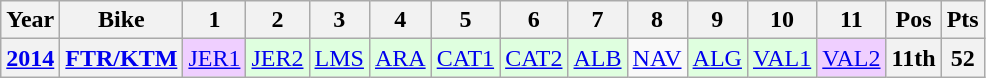<table class="wikitable" style="text-align:center">
<tr>
<th>Year</th>
<th>Bike</th>
<th>1</th>
<th>2</th>
<th>3</th>
<th>4</th>
<th>5</th>
<th>6</th>
<th>7</th>
<th>8</th>
<th>9</th>
<th>10</th>
<th>11</th>
<th>Pos</th>
<th>Pts</th>
</tr>
<tr>
<th><a href='#'>2014</a></th>
<th><a href='#'>FTR/KTM</a></th>
<td style="background:#efcfff;"><a href='#'>JER1</a><br></td>
<td style="background:#dfffdf;"><a href='#'>JER2</a><br></td>
<td style="background:#dfffdf;"><a href='#'>LMS</a><br></td>
<td style="background:#dfffdf;"><a href='#'>ARA</a><br></td>
<td style="background:#dfffdf;"><a href='#'>CAT1</a><br></td>
<td style="background:#dfffdf;"><a href='#'>CAT2</a><br></td>
<td style="background:#dfffdf;"><a href='#'>ALB</a><br></td>
<td style="background:#;"><a href='#'>NAV</a><br></td>
<td style="background:#dfffdf;"><a href='#'>ALG</a><br></td>
<td style="background:#dfffdf;"><a href='#'>VAL1</a><br></td>
<td style="background:#efcfff;"><a href='#'>VAL2</a><br></td>
<th style="background:#;">11th</th>
<th style="background:#;">52</th>
</tr>
</table>
